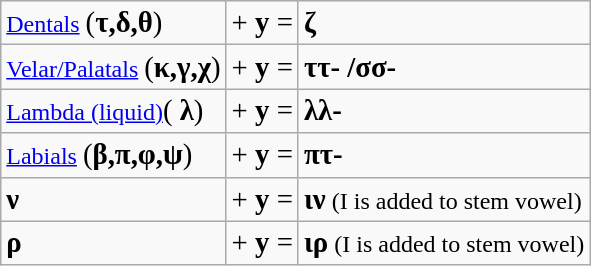<table class="wikitable">
<tr>
<td><a href='#'>Dentals</a> <big>(<strong>τ,δ,θ</strong>)</big></td>
<td><big>+ <strong>y</strong>  =</big></td>
<td><big><strong>ζ</strong></big></td>
</tr>
<tr>
<td><a href='#'>Velar/Palatals</a> <big>(<strong>κ,γ,χ</strong>)</big></td>
<td><big>+ <strong>y</strong>  =</big></td>
<td><big><strong>ττ- /σσ-</strong></big></td>
</tr>
<tr>
<td><a href='#'>Lambda (liquid)</a><big>( <strong>λ</strong>)</big></td>
<td><big>+ <strong>y</strong>  =</big></td>
<td><big><strong>λλ-</strong></big></td>
</tr>
<tr>
<td><a href='#'>Labials</a> <big>(<strong>β,π,φ,ψ</strong>)</big></td>
<td><big>+ <strong>y</strong>  =</big></td>
<td><big><strong>πτ-</strong></big></td>
</tr>
<tr>
<td><big><strong>ν</strong></big></td>
<td><big>+ <strong>y</strong>  =</big></td>
<td><big><strong>ιν</strong></big> (I is added to stem vowel)</td>
</tr>
<tr>
<td><big><strong>ρ</strong></big></td>
<td><big>+ <strong>y</strong>  =</big></td>
<td><big><strong>ιρ</strong></big>  (I is added to stem vowel)</td>
</tr>
</table>
